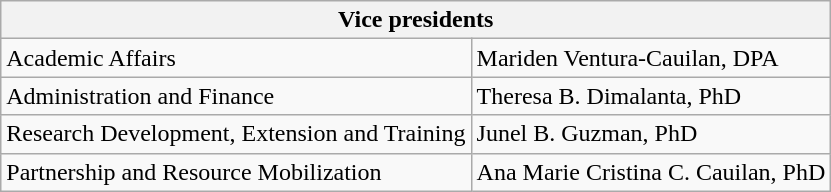<table class="wikitable">
<tr>
<th colspan="2">Vice presidents</th>
</tr>
<tr>
<td>Academic Affairs</td>
<td>Mariden Ventura-Cauilan, DPA</td>
</tr>
<tr>
<td>Administration and Finance</td>
<td>Theresa B. Dimalanta, PhD</td>
</tr>
<tr>
<td>Research Development, Extension and Training</td>
<td>Junel B. Guzman, PhD</td>
</tr>
<tr>
<td>Partnership and Resource Mobilization</td>
<td>Ana Marie Cristina C. Cauilan, PhD</td>
</tr>
</table>
